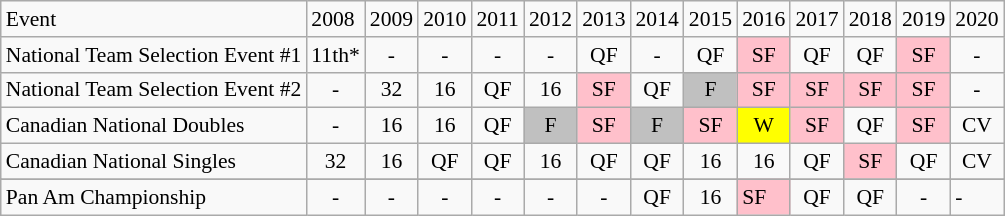<table class="wikitable" style="font-size:90%;" align=center>
<tr>
<td>Event</td>
<td>2008</td>
<td>2009</td>
<td>2010</td>
<td>2011</td>
<td>2012</td>
<td>2013</td>
<td>2014</td>
<td>2015</td>
<td>2016</td>
<td>2017</td>
<td>2018</td>
<td>2019</td>
<td>2020</td>
</tr>
<tr>
<td align="left">National Team Selection Event #1</td>
<td align=center>11th*</td>
<td align=center>-</td>
<td align=center>-</td>
<td align=center>-</td>
<td align=center>-</td>
<td align=center>QF</td>
<td align=center>-</td>
<td align=center>QF</td>
<td bgcolor=pink align=center>SF</td>
<td align=center>QF</td>
<td align=center>QF</td>
<td bgcolor=pink align=center>SF</td>
<td align=center>-</td>
</tr>
<tr>
<td align="left">National Team Selection Event #2</td>
<td align=center>-</td>
<td align=center>32</td>
<td align=center>16</td>
<td align=center>QF</td>
<td align=center>16</td>
<td bgcolor=pink align=center>SF</td>
<td align=center>QF</td>
<td bgcolor=silver align=center>F</td>
<td bgcolor=pink align=center>SF</td>
<td bgcolor=pink align=center>SF</td>
<td bgcolor=pink align=center>SF</td>
<td bgcolor=pink align=center>SF</td>
<td align=center>-</td>
</tr>
<tr>
<td align="left">Canadian National Doubles</td>
<td align=center>-</td>
<td align=center>16</td>
<td align=center>16</td>
<td align=center>QF</td>
<td bgcolor=silver align=center>F</td>
<td bgcolor=pink align=center>SF</td>
<td bgcolor=silver align=center>F</td>
<td bgcolor=pink align=center>SF</td>
<td bgcolor=yellow align=center>W</td>
<td bgcolor=pink align=center>SF</td>
<td align=center>QF</td>
<td bgcolor=pink align=center>SF</td>
<td align=center>CV</td>
</tr>
<tr>
<td align="left">Canadian National Singles</td>
<td align=center>32</td>
<td align=center>16</td>
<td align=center>QF</td>
<td align=center>QF</td>
<td align=center>16</td>
<td align=center>QF</td>
<td align=center>QF</td>
<td align=center>16</td>
<td align=center>16</td>
<td align=center>QF</td>
<td bgcolor=pink align=center>SF</td>
<td align=center>QF</td>
<td align=center>CV</td>
</tr>
<tr>
</tr>
<tr align="left"| Pan Am Championship>
<td align="left">Pan Am Championship</td>
<td align=center>-</td>
<td align=center>-</td>
<td align=center>-</td>
<td align=center>-</td>
<td align=center>-</td>
<td align=center>-</td>
<td align=center>QF</td>
<td align=center>16</td>
<td bgcolor=pink align=center=center>SF</td>
<td align=center>QF</td>
<td align=center>QF</td>
<td align=center>-</td>
<td>-</td>
</tr>
</table>
